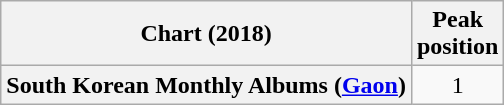<table class="wikitable plainrowheaders" style="text-align:center;">
<tr>
<th>Chart (2018)</th>
<th>Peak<br>position</th>
</tr>
<tr>
<th scope="row">South Korean Monthly Albums (<a href='#'>Gaon</a>)</th>
<td>1</td>
</tr>
</table>
